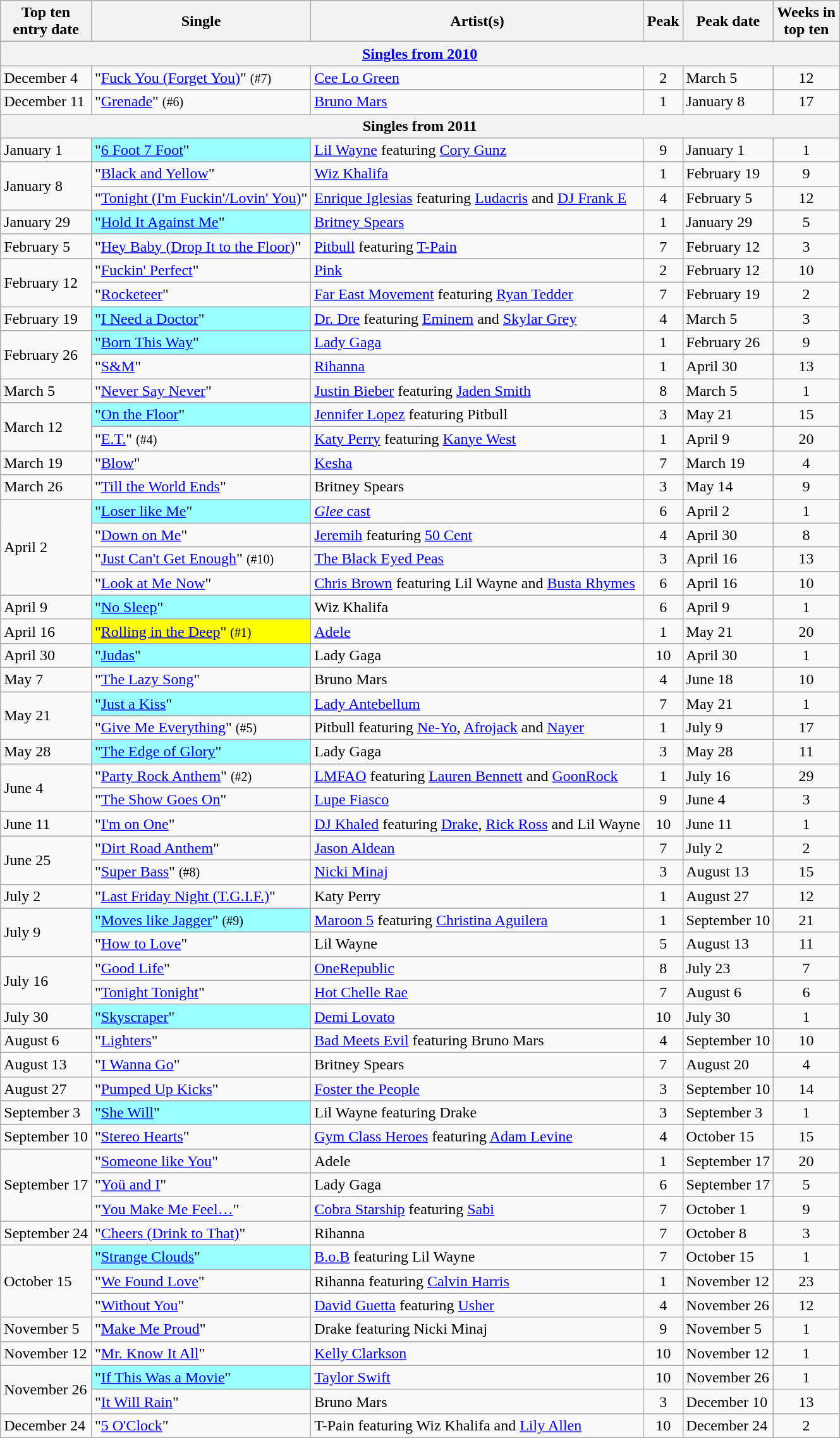<table class="wikitable sortable">
<tr>
<th>Top ten<br>entry date</th>
<th>Single</th>
<th>Artist(s)</th>
<th data-sort-type="number">Peak</th>
<th>Peak date</th>
<th data-sort-type="number">Weeks in<br>top ten</th>
</tr>
<tr>
<th colspan=6><a href='#'>Singles from 2010</a></th>
</tr>
<tr>
<td>December 4</td>
<td>"<a href='#'>Fuck You (Forget You)</a>" <small>(#7)</small> </td>
<td><a href='#'>Cee Lo Green</a></td>
<td align=center>2</td>
<td>March 5</td>
<td align=center>12</td>
</tr>
<tr>
<td>December 11</td>
<td>"<a href='#'>Grenade</a>" <small>(#6)</small></td>
<td><a href='#'>Bruno Mars</a></td>
<td align=center>1</td>
<td>January 8</td>
<td align=center>17</td>
</tr>
<tr>
<th colspan=6>Singles from 2011</th>
</tr>
<tr>
<td>January 1</td>
<td bgcolor = #99FFFF>"<a href='#'>6 Foot 7 Foot</a>" </td>
<td><a href='#'>Lil Wayne</a> featuring <a href='#'>Cory Gunz</a></td>
<td align=center>9</td>
<td>January 1</td>
<td align=center>1</td>
</tr>
<tr>
<td rowspan=2>January 8</td>
<td>"<a href='#'>Black and Yellow</a>"</td>
<td><a href='#'>Wiz Khalifa</a></td>
<td align=center>1</td>
<td>February 19</td>
<td align=center>9</td>
</tr>
<tr>
<td>"<a href='#'>Tonight (I'm Fuckin'/Lovin' You)</a>"</td>
<td><a href='#'>Enrique Iglesias</a> featuring <a href='#'>Ludacris</a> and <a href='#'>DJ Frank E</a></td>
<td align=center>4</td>
<td>February 5</td>
<td align=center>12</td>
</tr>
<tr>
<td>January 29</td>
<td bgcolor = #99FFFF>"<a href='#'>Hold It Against Me</a>" </td>
<td><a href='#'>Britney Spears</a></td>
<td align=center>1</td>
<td>January 29</td>
<td align=center>5</td>
</tr>
<tr>
<td>February 5</td>
<td>"<a href='#'>Hey Baby (Drop It to the Floor)</a>"</td>
<td><a href='#'>Pitbull</a> featuring <a href='#'>T-Pain</a></td>
<td align=center>7</td>
<td>February 12</td>
<td align=center>3</td>
</tr>
<tr>
<td rowspan=2>February 12</td>
<td>"<a href='#'>Fuckin' Perfect</a>"</td>
<td><a href='#'>Pink</a></td>
<td align=center>2</td>
<td>February 12</td>
<td align=center>10</td>
</tr>
<tr>
<td>"<a href='#'>Rocketeer</a>"</td>
<td><a href='#'>Far East Movement</a> featuring <a href='#'>Ryan Tedder</a></td>
<td align=center>7</td>
<td>February 19</td>
<td align=center>2</td>
</tr>
<tr>
<td>February 19</td>
<td bgcolor = #99FFFF>"<a href='#'>I Need a Doctor</a>" </td>
<td><a href='#'>Dr. Dre</a> featuring <a href='#'>Eminem</a> and <a href='#'>Skylar Grey</a></td>
<td align=center>4</td>
<td>March 5</td>
<td align=center>3</td>
</tr>
<tr>
<td rowspan=2>February 26</td>
<td bgcolor = #99FFFF>"<a href='#'>Born This Way</a>" </td>
<td><a href='#'>Lady Gaga</a></td>
<td align=center>1</td>
<td>February 26</td>
<td align=center>9</td>
</tr>
<tr>
<td>"<a href='#'>S&M</a>"</td>
<td><a href='#'>Rihanna</a></td>
<td align=center>1</td>
<td>April 30</td>
<td align=center>13</td>
</tr>
<tr>
<td>March 5</td>
<td>"<a href='#'>Never Say Never</a>"</td>
<td><a href='#'>Justin Bieber</a> featuring <a href='#'>Jaden Smith</a></td>
<td align=center>8</td>
<td>March 5</td>
<td align=center>1</td>
</tr>
<tr>
<td rowspan=2>March 12</td>
<td bgcolor = #99FFFF>"<a href='#'>On the Floor</a>" </td>
<td><a href='#'>Jennifer Lopez</a> featuring Pitbull</td>
<td align=center>3</td>
<td>May 21</td>
<td align=center>15</td>
</tr>
<tr>
<td>"<a href='#'>E.T.</a>" <small>(#4)</small></td>
<td><a href='#'>Katy Perry</a> featuring <a href='#'>Kanye West</a></td>
<td align="center">1</td>
<td>April 9</td>
<td align="center">20</td>
</tr>
<tr>
<td>March 19</td>
<td>"<a href='#'>Blow</a>"</td>
<td><a href='#'>Kesha</a></td>
<td align=center>7</td>
<td>March 19</td>
<td align=center>4</td>
</tr>
<tr>
<td>March 26</td>
<td>"<a href='#'>Till the World Ends</a>"</td>
<td>Britney Spears</td>
<td align=center>3</td>
<td>May 14</td>
<td align=center>9</td>
</tr>
<tr>
<td rowspan=4>April 2</td>
<td bgcolor = #99FFFF>"<a href='#'>Loser like Me</a>" </td>
<td><a href='#'><em>Glee</em> cast</a></td>
<td align=center>6</td>
<td>April 2</td>
<td align=center>1</td>
</tr>
<tr>
<td>"<a href='#'>Down on Me</a>"</td>
<td><a href='#'>Jeremih</a> featuring <a href='#'>50 Cent</a></td>
<td align=center>4</td>
<td>April 30</td>
<td align=center>8</td>
</tr>
<tr>
<td>"<a href='#'>Just Can't Get Enough</a>" <small>(#10)</small></td>
<td><a href='#'>The Black Eyed Peas</a></td>
<td align=center>3</td>
<td>April 16</td>
<td align=center>13</td>
</tr>
<tr>
<td>"<a href='#'>Look at Me Now</a>"</td>
<td><a href='#'>Chris Brown</a> featuring Lil Wayne and <a href='#'>Busta Rhymes</a></td>
<td align=center>6</td>
<td>April 16</td>
<td align=center>10</td>
</tr>
<tr>
<td>April 9</td>
<td bgcolor = #99FFFF>"<a href='#'>No Sleep</a>" </td>
<td>Wiz Khalifa</td>
<td align=center>6</td>
<td>April 9</td>
<td align=center>1</td>
</tr>
<tr>
<td>April 16</td>
<td style= "background:#FFFF00">"<a href='#'>Rolling in the Deep</a>"  <small>(#1)</small></td>
<td><a href='#'>Adele</a></td>
<td align=center>1</td>
<td>May 21</td>
<td align=center>20</td>
</tr>
<tr>
<td>April 30</td>
<td bgcolor = #99FFFF>"<a href='#'>Judas</a>" </td>
<td>Lady Gaga</td>
<td align=center>10</td>
<td>April 30</td>
<td align=center>1</td>
</tr>
<tr>
<td>May 7</td>
<td>"<a href='#'>The Lazy Song</a>"</td>
<td>Bruno Mars</td>
<td align=center>4</td>
<td>June 18</td>
<td align=center>10</td>
</tr>
<tr>
<td rowspan=2>May 21</td>
<td bgcolor = #99FFFF>"<a href='#'>Just a Kiss</a>" </td>
<td><a href='#'>Lady Antebellum</a></td>
<td align=center>7</td>
<td>May 21</td>
<td align=center>1</td>
</tr>
<tr>
<td>"<a href='#'>Give Me Everything</a>" <small>(#5)</small> </td>
<td>Pitbull featuring <a href='#'>Ne-Yo</a>, <a href='#'>Afrojack</a> and <a href='#'>Nayer</a></td>
<td align=center>1</td>
<td>July 9</td>
<td align=center>17</td>
</tr>
<tr>
<td>May 28</td>
<td bgcolor = #99FFFF>"<a href='#'>The Edge of Glory</a>" </td>
<td>Lady Gaga</td>
<td align=center>3</td>
<td>May 28</td>
<td align=center>11</td>
</tr>
<tr>
<td rowspan=2>June 4</td>
<td>"<a href='#'>Party Rock Anthem</a>" <small>(#2)</small> </td>
<td><a href='#'>LMFAO</a> featuring <a href='#'>Lauren Bennett</a> and <a href='#'>GoonRock</a></td>
<td align=center>1</td>
<td>July 16</td>
<td align=center>29</td>
</tr>
<tr>
<td>"<a href='#'>The Show Goes On</a>"</td>
<td><a href='#'>Lupe Fiasco</a></td>
<td align=center>9</td>
<td>June 4</td>
<td align=center>3</td>
</tr>
<tr>
<td>June 11</td>
<td>"<a href='#'>I'm on One</a>"</td>
<td><a href='#'>DJ Khaled</a> featuring <a href='#'>Drake</a>, <a href='#'>Rick Ross</a> and Lil Wayne</td>
<td align=center>10</td>
<td>June 11</td>
<td align=center>1</td>
</tr>
<tr>
<td rowspan=2>June 25</td>
<td>"<a href='#'>Dirt Road Anthem</a>"</td>
<td><a href='#'>Jason Aldean</a></td>
<td align=center>7</td>
<td>July 2</td>
<td align=center>2</td>
</tr>
<tr>
<td>"<a href='#'>Super Bass</a>"  <small>(#8)</small></td>
<td><a href='#'>Nicki Minaj</a></td>
<td align=center>3</td>
<td>August 13</td>
<td align=center>15</td>
</tr>
<tr>
<td>July 2</td>
<td>"<a href='#'>Last Friday Night (T.G.I.F.)</a>"</td>
<td>Katy Perry</td>
<td align=center>1</td>
<td>August 27</td>
<td align=center>12</td>
</tr>
<tr>
<td rowspan=2>July 9</td>
<td bgcolor = #99FFFF>"<a href='#'>Moves like Jagger</a>" <small>(#9)</small> </td>
<td><a href='#'>Maroon 5</a> featuring <a href='#'>Christina Aguilera</a></td>
<td align=center>1</td>
<td>September 10</td>
<td align=center>21</td>
</tr>
<tr>
<td>"<a href='#'>How to Love</a>"</td>
<td>Lil Wayne</td>
<td align=center>5</td>
<td>August 13</td>
<td align=center>11</td>
</tr>
<tr>
<td rowspan=2>July 16</td>
<td>"<a href='#'>Good Life</a>"</td>
<td><a href='#'>OneRepublic</a></td>
<td align=center>8</td>
<td>July 23</td>
<td align=center>7</td>
</tr>
<tr>
<td>"<a href='#'>Tonight Tonight</a>"</td>
<td><a href='#'>Hot Chelle Rae</a></td>
<td align=center>7</td>
<td>August 6</td>
<td align=center>6</td>
</tr>
<tr>
<td>July 30</td>
<td bgcolor = #99FFFF>"<a href='#'>Skyscraper</a>" </td>
<td><a href='#'>Demi Lovato</a></td>
<td align=center>10</td>
<td>July 30</td>
<td align=center>1</td>
</tr>
<tr>
<td>August 6</td>
<td>"<a href='#'>Lighters</a>"</td>
<td><a href='#'>Bad Meets Evil</a> featuring Bruno Mars</td>
<td align=center>4</td>
<td>September 10</td>
<td align=center>10</td>
</tr>
<tr>
<td>August 13</td>
<td>"<a href='#'>I Wanna Go</a>"</td>
<td>Britney Spears</td>
<td align=center>7</td>
<td>August 20</td>
<td align=center>4</td>
</tr>
<tr>
<td>August 27</td>
<td>"<a href='#'>Pumped Up Kicks</a>"</td>
<td><a href='#'>Foster the People</a></td>
<td align=center>3</td>
<td>September 10</td>
<td align=center>14</td>
</tr>
<tr>
<td>September 3</td>
<td bgcolor = #99FFFF>"<a href='#'>She Will</a>" </td>
<td>Lil Wayne featuring Drake</td>
<td align=center>3</td>
<td>September 3</td>
<td align=center>1</td>
</tr>
<tr>
<td>September 10</td>
<td>"<a href='#'>Stereo Hearts</a>"</td>
<td><a href='#'>Gym Class Heroes</a> featuring <a href='#'>Adam Levine</a></td>
<td align=center>4</td>
<td>October 15</td>
<td align=center>15</td>
</tr>
<tr>
<td rowspan=3>September 17</td>
<td>"<a href='#'>Someone like You</a>"</td>
<td>Adele</td>
<td align=center>1</td>
<td>September 17</td>
<td align=center>20</td>
</tr>
<tr>
<td>"<a href='#'>Yoü and I</a>"</td>
<td>Lady Gaga</td>
<td align=center>6</td>
<td>September 17</td>
<td align=center>5</td>
</tr>
<tr>
<td>"<a href='#'>You Make Me Feel…</a>"</td>
<td><a href='#'>Cobra Starship</a> featuring <a href='#'>Sabi</a></td>
<td align=center>7</td>
<td>October 1</td>
<td align=center>9</td>
</tr>
<tr>
<td>September 24</td>
<td>"<a href='#'>Cheers (Drink to That)</a>"</td>
<td>Rihanna</td>
<td align=center>7</td>
<td>October 8</td>
<td align=center>3</td>
</tr>
<tr>
<td rowspan=3>October 15</td>
<td bgcolor = #99FFFF>"<a href='#'>Strange Clouds</a>" </td>
<td><a href='#'>B.o.B</a> featuring Lil Wayne</td>
<td align=center>7</td>
<td>October 15</td>
<td align=center>1</td>
</tr>
<tr>
<td>"<a href='#'>We Found Love</a>"</td>
<td>Rihanna featuring <a href='#'>Calvin Harris</a></td>
<td align=center>1</td>
<td>November 12</td>
<td align=center>23</td>
</tr>
<tr>
<td>"<a href='#'>Without You</a>"</td>
<td><a href='#'>David Guetta</a> featuring <a href='#'>Usher</a></td>
<td align=center>4</td>
<td>November 26</td>
<td align=center>12</td>
</tr>
<tr>
<td>November 5</td>
<td>"<a href='#'>Make Me Proud</a>"</td>
<td>Drake featuring Nicki Minaj</td>
<td align=center>9</td>
<td>November 5</td>
<td align=center>1</td>
</tr>
<tr>
<td>November 12</td>
<td>"<a href='#'>Mr. Know It All</a>"</td>
<td><a href='#'>Kelly Clarkson</a></td>
<td align=center>10</td>
<td>November 12</td>
<td align=center>1</td>
</tr>
<tr>
<td rowspan=2>November 26</td>
<td bgcolor = #99FFFF>"<a href='#'>If This Was a Movie</a>" </td>
<td><a href='#'>Taylor Swift</a></td>
<td align=center>10</td>
<td>November 26</td>
<td align=center>1</td>
</tr>
<tr>
<td>"<a href='#'>It Will Rain</a>"</td>
<td>Bruno Mars</td>
<td align=center>3</td>
<td>December 10</td>
<td align=center>13</td>
</tr>
<tr>
<td>December 24</td>
<td>"<a href='#'>5 O'Clock</a>"</td>
<td>T-Pain featuring Wiz Khalifa and <a href='#'>Lily Allen</a></td>
<td align=center>10</td>
<td>December 24</td>
<td align=center>2</td>
</tr>
</table>
